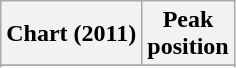<table class="wikitable sortable" border="1">
<tr>
<th>Chart (2011)</th>
<th>Peak<br>position</th>
</tr>
<tr>
</tr>
<tr>
</tr>
</table>
